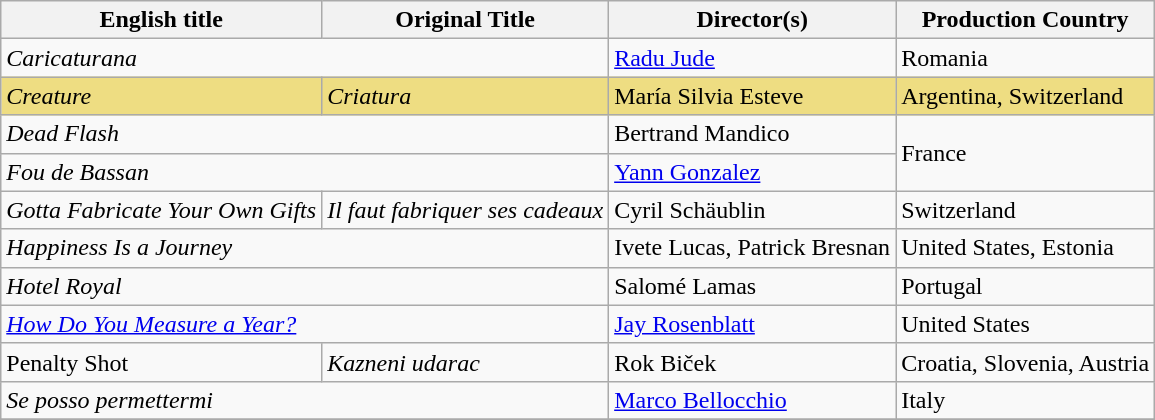<table class="wikitable sortable">
<tr>
<th>English title</th>
<th>Original Title</th>
<th>Director(s)</th>
<th>Production Country</th>
</tr>
<tr>
<td colspan="2"><em>Caricaturana</em></td>
<td><a href='#'>Radu Jude</a></td>
<td>Romania</td>
</tr>
<tr style="background:#eedd82">
<td><em>Creature</em></td>
<td><em>Criatura</em></td>
<td>María Silvia Esteve</td>
<td>Argentina, Switzerland</td>
</tr>
<tr>
<td colspan="2"><em>Dead Flash</em></td>
<td>Bertrand Mandico</td>
<td rowspan="2">France</td>
</tr>
<tr>
<td colspan="2"><em>Fou de Bassan</em></td>
<td><a href='#'>Yann Gonzalez</a></td>
</tr>
<tr>
<td><em>Gotta Fabricate Your Own Gifts</em></td>
<td><em>Il faut fabriquer ses cadeaux</em></td>
<td>Cyril Schäublin</td>
<td>Switzerland</td>
</tr>
<tr>
<td colspan="2"><em>Happiness Is a Journey</em></td>
<td>Ivete Lucas, Patrick Bresnan</td>
<td>United States, Estonia</td>
</tr>
<tr>
<td colspan="2"><em>Hotel Royal</em></td>
<td>Salomé Lamas</td>
<td>Portugal</td>
</tr>
<tr>
<td colspan="2"><em><a href='#'>How Do You Measure a Year?</a></em></td>
<td><a href='#'>Jay Rosenblatt</a></td>
<td>United States</td>
</tr>
<tr>
<td>Penalty Shot</td>
<td><em>Kazneni udarac</em></td>
<td>Rok Biček</td>
<td>Croatia, Slovenia, Austria</td>
</tr>
<tr>
<td colspan="2"><em>Se posso permettermi</em></td>
<td><a href='#'>Marco Bellocchio</a></td>
<td>Italy</td>
</tr>
<tr>
</tr>
</table>
